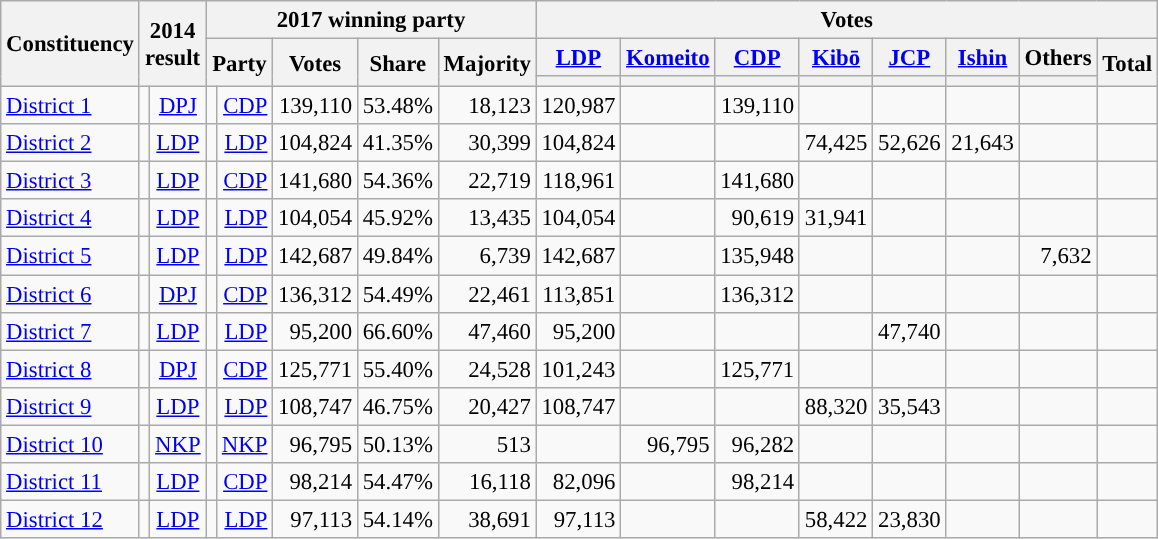<table class="wikitable sortable" style="text-align:right; font-size:95%">
<tr>
<th rowspan="3" scope="col" style="text-align:left;">Constituency</th>
<th colspan="2" rowspan="3" scope="col">2014<br>result</th>
<th colspan="5">2017 winning party</th>
<th colspan="8" scope="col">Votes</th>
</tr>
<tr>
<th colspan="2" rowspan="2">Party</th>
<th rowspan="2" scope="col">Votes</th>
<th rowspan="2" scope="col">Share</th>
<th rowspan="2" scope="col">Majority</th>
<th scope="col"><a href='#'>LDP</a></th>
<th scope="col"><a href='#'>Komeito</a></th>
<th scope="col"><a href='#'>CDP</a></th>
<th scope="col"><a href='#'>Kibō</a></th>
<th scope="col"><a href='#'>JCP</a></th>
<th scope="col"><a href='#'>Ishin</a></th>
<th scope="col">Others</th>
<th rowspan="2" scope="col">Total</th>
</tr>
<tr>
<th scope="col" style="background:"></th>
<th scope="col" style="background:"></th>
<th scope="col" style="background:"></th>
<th scope="col" style="background:"></th>
<th scope="col" style="background:"></th>
<th scope="col" style="background:"></th>
<th></th>
</tr>
<tr>
<td style="text-align:left;"><a href='#'>District 1</a></td>
<td style="background:"></td>
<td style="text-align:center;"><a href='#'>DPJ</a></td>
<td style="background:"></td>
<td><a href='#'>CDP</a></td>
<td>139,110</td>
<td>53.48%</td>
<td>18,123</td>
<td>120,987</td>
<td></td>
<td>139,110</td>
<td></td>
<td></td>
<td></td>
<td></td>
<td></td>
</tr>
<tr>
<td style="text-align:left;"><a href='#'>District 2</a></td>
<td style="background:"></td>
<td style="text-align:center;"><a href='#'>LDP</a></td>
<td style="background:"></td>
<td><a href='#'>LDP</a></td>
<td>104,824</td>
<td>41.35%</td>
<td>30,399</td>
<td>104,824</td>
<td></td>
<td></td>
<td>74,425</td>
<td>52,626</td>
<td>21,643</td>
<td></td>
<td></td>
</tr>
<tr>
<td style="text-align:left;"><a href='#'>District 3</a></td>
<td style="background:"></td>
<td style="text-align:center;"><a href='#'>LDP</a></td>
<td style="background:"></td>
<td><a href='#'>CDP</a></td>
<td>141,680</td>
<td>54.36%</td>
<td>22,719</td>
<td>118,961</td>
<td></td>
<td>141,680</td>
<td></td>
<td></td>
<td></td>
<td></td>
<td></td>
</tr>
<tr>
<td style="text-align:left;"><a href='#'>District 4</a></td>
<td style="background:"></td>
<td style="text-align:center;"><a href='#'>LDP</a></td>
<td style="background:"></td>
<td><a href='#'>LDP</a></td>
<td>104,054</td>
<td>45.92%</td>
<td>13,435</td>
<td>104,054</td>
<td></td>
<td>90,619</td>
<td>31,941</td>
<td></td>
<td></td>
<td></td>
<td></td>
</tr>
<tr>
<td style="text-align:left;"><a href='#'>District 5</a></td>
<td style="background:"></td>
<td style="text-align:center;"><a href='#'>LDP</a></td>
<td style="background:"></td>
<td><a href='#'>LDP</a></td>
<td>142,687</td>
<td>49.84%</td>
<td>6,739</td>
<td>142,687</td>
<td></td>
<td>135,948</td>
<td></td>
<td></td>
<td></td>
<td>7,632</td>
<td></td>
</tr>
<tr>
<td style="text-align:left;"><a href='#'>District 6</a></td>
<td style="background:"></td>
<td style="text-align:center;"><a href='#'>DPJ</a></td>
<td style="background:"></td>
<td><a href='#'>CDP</a></td>
<td>136,312</td>
<td>54.49%</td>
<td>22,461</td>
<td>113,851</td>
<td></td>
<td>136,312</td>
<td></td>
<td></td>
<td></td>
<td></td>
<td></td>
</tr>
<tr>
<td style="text-align:left;"><a href='#'>District 7</a></td>
<td style="background:"></td>
<td style="text-align:center;"><a href='#'>LDP</a></td>
<td style="background:"></td>
<td><a href='#'>LDP</a></td>
<td>95,200</td>
<td>66.60%</td>
<td>47,460</td>
<td>95,200</td>
<td></td>
<td></td>
<td></td>
<td>47,740</td>
<td></td>
<td></td>
<td></td>
</tr>
<tr>
<td style="text-align:left;"><a href='#'>District 8</a></td>
<td style="background:"></td>
<td style="text-align:center;"><a href='#'>DPJ</a></td>
<td style="background:"></td>
<td><a href='#'>CDP</a></td>
<td>125,771</td>
<td>55.40%</td>
<td>24,528</td>
<td>101,243</td>
<td></td>
<td>125,771</td>
<td></td>
<td></td>
<td></td>
<td></td>
<td></td>
</tr>
<tr>
<td style="text-align:left;"><a href='#'>District 9</a></td>
<td style="background:"></td>
<td style="text-align:center;"><a href='#'>LDP</a></td>
<td style="background:"></td>
<td><a href='#'>LDP</a></td>
<td>108,747</td>
<td>46.75%</td>
<td>20,427</td>
<td>108,747</td>
<td></td>
<td></td>
<td>88,320</td>
<td>35,543</td>
<td></td>
<td></td>
<td></td>
</tr>
<tr>
<td style="text-align:left;"><a href='#'>District 10</a></td>
<td style="background:"></td>
<td style="text-align:center;"><a href='#'>NKP</a></td>
<td style="background:"></td>
<td><a href='#'>NKP</a></td>
<td>96,795</td>
<td>50.13%</td>
<td>513</td>
<td></td>
<td>96,795</td>
<td>96,282</td>
<td></td>
<td></td>
<td></td>
<td></td>
<td></td>
</tr>
<tr>
<td style="text-align:left;"><a href='#'>District 11</a></td>
<td style="background:"></td>
<td style="text-align:center;"><a href='#'>LDP</a></td>
<td style="background:"></td>
<td><a href='#'>CDP</a></td>
<td>98,214</td>
<td>54.47%</td>
<td>16,118</td>
<td>82,096</td>
<td></td>
<td>98,214</td>
<td></td>
<td></td>
<td></td>
<td></td>
<td></td>
</tr>
<tr>
<td style="text-align:left;"><a href='#'>District 12</a></td>
<td style="background:"></td>
<td style="text-align:center;"><a href='#'>LDP</a></td>
<td style="background:"></td>
<td><a href='#'>LDP</a></td>
<td>97,113</td>
<td>54.14%</td>
<td>38,691</td>
<td>97,113</td>
<td></td>
<td></td>
<td>58,422</td>
<td>23,830</td>
<td></td>
<td></td>
<td></td>
</tr>
</table>
